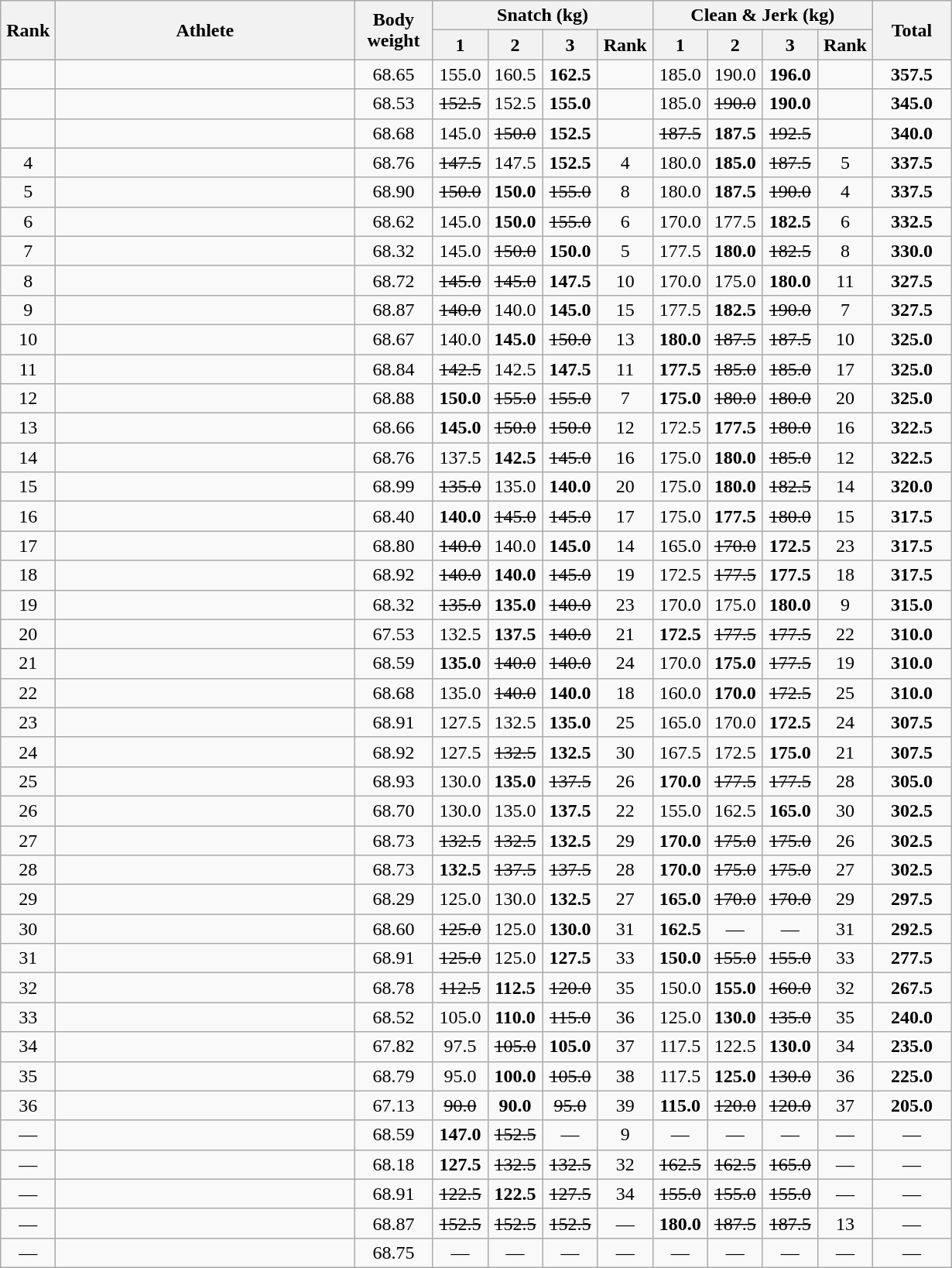<table class = "wikitable" style="text-align:center;">
<tr>
<th rowspan=2 width=40>Rank</th>
<th rowspan=2 width=250>Athlete</th>
<th rowspan=2 width=60>Body weight</th>
<th colspan=4>Snatch (kg)</th>
<th colspan=4>Clean & Jerk (kg)</th>
<th rowspan=2 width=60>Total</th>
</tr>
<tr>
<th width=40>1</th>
<th width=40>2</th>
<th width=40>3</th>
<th width=40>Rank</th>
<th width=40>1</th>
<th width=40>2</th>
<th width=40>3</th>
<th width=40>Rank</th>
</tr>
<tr>
<td></td>
<td align=left></td>
<td>68.65</td>
<td>155.0</td>
<td>160.5</td>
<td><strong>162.5</strong></td>
<td></td>
<td>185.0</td>
<td>190.0</td>
<td><strong>196.0</strong></td>
<td></td>
<td><strong>357.5</strong></td>
</tr>
<tr>
<td></td>
<td align=left></td>
<td>68.53</td>
<td><s>152.5 </s></td>
<td>152.5</td>
<td><strong>155.0</strong></td>
<td></td>
<td>185.0</td>
<td><s>190.0 </s></td>
<td><strong>190.0</strong></td>
<td></td>
<td><strong>345.0</strong></td>
</tr>
<tr>
<td></td>
<td align=left></td>
<td>68.68</td>
<td>145.0</td>
<td><s>150.0 </s></td>
<td><strong>152.5</strong></td>
<td></td>
<td><s>187.5 </s></td>
<td><strong>187.5</strong></td>
<td><s>192.5 </s></td>
<td></td>
<td><strong>340.0</strong></td>
</tr>
<tr>
<td>4</td>
<td align=left></td>
<td>68.76</td>
<td><s>147.5 </s></td>
<td>147.5</td>
<td><strong>152.5</strong></td>
<td>4</td>
<td>180.0</td>
<td><strong>185.0</strong></td>
<td><s>187.5 </s></td>
<td>5</td>
<td><strong>337.5</strong></td>
</tr>
<tr>
<td>5</td>
<td align=left></td>
<td>68.90</td>
<td><s>150.0 </s></td>
<td><strong>150.0</strong></td>
<td><s>155.0 </s></td>
<td>8</td>
<td>180.0</td>
<td><strong>187.5</strong></td>
<td><s>190.0 </s></td>
<td>4</td>
<td><strong>337.5</strong></td>
</tr>
<tr>
<td>6</td>
<td align=left></td>
<td>68.62</td>
<td>145.0</td>
<td><strong>150.0</strong></td>
<td><s>155.0 </s></td>
<td>6</td>
<td>170.0</td>
<td>177.5</td>
<td><strong>182.5</strong></td>
<td>6</td>
<td><strong>332.5</strong></td>
</tr>
<tr>
<td>7</td>
<td align=left></td>
<td>68.32</td>
<td>145.0</td>
<td><s>150.0 </s></td>
<td><strong>150.0</strong></td>
<td>5</td>
<td>177.5</td>
<td><strong>180.0</strong></td>
<td><s>182.5 </s></td>
<td>8</td>
<td><strong>330.0</strong></td>
</tr>
<tr>
<td>8</td>
<td align=left></td>
<td>68.72</td>
<td><s>145.0</s></td>
<td><s>145.0 </s></td>
<td><strong>147.5</strong></td>
<td>10</td>
<td>170.0</td>
<td>175.0</td>
<td><strong>180.0</strong></td>
<td>11</td>
<td><strong>327.5</strong></td>
</tr>
<tr>
<td>9</td>
<td align=left></td>
<td>68.87</td>
<td><s>140.0 </s></td>
<td>140.0</td>
<td><strong>145.0</strong></td>
<td>15</td>
<td>177.5</td>
<td><strong>182.5</strong></td>
<td><s>190.0 </s></td>
<td>7</td>
<td><strong>327.5</strong></td>
</tr>
<tr>
<td>10</td>
<td align=left></td>
<td>68.67</td>
<td>140.0</td>
<td><strong>145.0</strong></td>
<td><s>150.0 </s></td>
<td>13</td>
<td><strong>180.0</strong></td>
<td><s>187.5</s></td>
<td><s>187.5 </s></td>
<td>10</td>
<td><strong>325.0</strong></td>
</tr>
<tr>
<td>11</td>
<td align=left></td>
<td>68.84</td>
<td><s>142.5 </s></td>
<td>142.5</td>
<td><strong>147.5</strong></td>
<td>11</td>
<td><strong>177.5</strong></td>
<td><s>185.0</s></td>
<td><s>185.0 </s></td>
<td>17</td>
<td><strong>325.0</strong></td>
</tr>
<tr>
<td>12</td>
<td align=left></td>
<td>68.88</td>
<td><strong>150.0</strong></td>
<td><s>155.0</s></td>
<td><s>155.0 </s></td>
<td>7</td>
<td><strong>175.0</strong></td>
<td><s>180.0</s></td>
<td><s>180.0 </s></td>
<td>20</td>
<td><strong>325.0</strong></td>
</tr>
<tr>
<td>13</td>
<td align=left></td>
<td>68.66</td>
<td><strong>145.0</strong></td>
<td><s>150.0</s></td>
<td><s>150.0 </s></td>
<td>12</td>
<td>172.5</td>
<td><strong>177.5</strong></td>
<td><s>180.0 </s></td>
<td>16</td>
<td><strong>322.5</strong></td>
</tr>
<tr>
<td>14</td>
<td align=left></td>
<td>68.76</td>
<td>137.5</td>
<td><strong>142.5</strong></td>
<td><s>145.0 </s></td>
<td>16</td>
<td>175.0</td>
<td><strong>180.0</strong></td>
<td><s>185.0 </s></td>
<td>12</td>
<td><strong>322.5</strong></td>
</tr>
<tr>
<td>15</td>
<td align=left></td>
<td>68.99</td>
<td><s>135.0 </s></td>
<td>135.0</td>
<td><strong>140.0</strong></td>
<td>20</td>
<td>175.0</td>
<td><strong>180.0</strong></td>
<td><s>182.5 </s></td>
<td>14</td>
<td><strong>320.0</strong></td>
</tr>
<tr>
<td>16</td>
<td align=left></td>
<td>68.40</td>
<td><strong>140.0</strong></td>
<td><s>145.0 </s></td>
<td><s>145.0 </s></td>
<td>17</td>
<td>175.0</td>
<td><strong>177.5</strong></td>
<td><s>180.0 </s></td>
<td>15</td>
<td><strong>317.5</strong></td>
</tr>
<tr>
<td>17</td>
<td align=left></td>
<td>68.80</td>
<td><s>140.0 </s></td>
<td>140.0</td>
<td><strong>145.0</strong></td>
<td>14</td>
<td>165.0</td>
<td><s>170.0</s></td>
<td><strong>172.5</strong></td>
<td>23</td>
<td><strong>317.5</strong></td>
</tr>
<tr>
<td>18</td>
<td align=left></td>
<td>68.92</td>
<td><s>140.0 </s></td>
<td><strong>140.0</strong></td>
<td><s>145.0 </s></td>
<td>19</td>
<td>172.5</td>
<td><s>177.5</s></td>
<td><strong>177.5</strong></td>
<td>18</td>
<td><strong>317.5</strong></td>
</tr>
<tr>
<td>19</td>
<td align=left></td>
<td>68.32</td>
<td><s>135.0 </s></td>
<td><strong>135.0</strong></td>
<td><s>140.0 </s></td>
<td>23</td>
<td>170.0</td>
<td>175.0</td>
<td><strong>180.0</strong></td>
<td>9</td>
<td><strong>315.0</strong></td>
</tr>
<tr>
<td>20</td>
<td align=left></td>
<td>67.53</td>
<td>132.5</td>
<td><strong>137.5</strong></td>
<td><s>140.0 </s></td>
<td>21</td>
<td><strong>172.5</strong></td>
<td><s>177.5</s></td>
<td><s>177.5 </s></td>
<td>22</td>
<td><strong>310.0</strong></td>
</tr>
<tr>
<td>21</td>
<td align=left></td>
<td>68.59</td>
<td><strong>135.0</strong></td>
<td><s>140.0 </s></td>
<td><s>140.0 </s></td>
<td>24</td>
<td>170.0</td>
<td><strong>175.0</strong></td>
<td><s>177.5 </s></td>
<td>19</td>
<td><strong>310.0</strong></td>
</tr>
<tr>
<td>22</td>
<td align=left></td>
<td>68.68</td>
<td>135.0</td>
<td><s>140.0 </s></td>
<td><strong>140.0</strong></td>
<td>18</td>
<td>160.0</td>
<td><strong>170.0</strong></td>
<td><s>172.5 </s></td>
<td>25</td>
<td><strong>310.0</strong></td>
</tr>
<tr>
<td>23</td>
<td align=left></td>
<td>68.91</td>
<td>127.5</td>
<td>132.5</td>
<td><strong>135.0</strong></td>
<td>25</td>
<td>165.0</td>
<td>170.0</td>
<td><strong>172.5</strong></td>
<td>24</td>
<td><strong>307.5</strong></td>
</tr>
<tr>
<td>24</td>
<td align=left></td>
<td>68.92</td>
<td>127.5</td>
<td><s>132.5 </s></td>
<td><strong>132.5</strong></td>
<td>30</td>
<td>167.5</td>
<td>172.5</td>
<td><strong>175.0</strong></td>
<td>21</td>
<td><strong>307.5</strong></td>
</tr>
<tr>
<td>25</td>
<td align=left></td>
<td>68.93</td>
<td>130.0</td>
<td><strong>135.0</strong></td>
<td><s>137.5 </s></td>
<td>26</td>
<td><strong>170.0</strong></td>
<td><s>177.5 </s></td>
<td><s>177.5 </s></td>
<td>28</td>
<td><strong>305.0</strong></td>
</tr>
<tr>
<td>26</td>
<td align=left></td>
<td>68.70</td>
<td>130.0</td>
<td>135.0</td>
<td><strong>137.5</strong></td>
<td>22</td>
<td>155.0</td>
<td>162.5</td>
<td><strong>165.0</strong></td>
<td>30</td>
<td><strong>302.5</strong></td>
</tr>
<tr>
<td>27</td>
<td align=left></td>
<td>68.73</td>
<td><s>132.5 </s></td>
<td><s>132.5 </s></td>
<td><strong>132.5</strong></td>
<td>29</td>
<td><strong>170.0</strong></td>
<td><s>175.0 </s></td>
<td><s>175.0 </s></td>
<td>26</td>
<td><strong>302.5</strong></td>
</tr>
<tr>
<td>28</td>
<td align=left></td>
<td>68.73</td>
<td><strong>132.5</strong></td>
<td><s>137.5 </s></td>
<td><s>137.5 </s></td>
<td>28</td>
<td><strong>170.0</strong></td>
<td><s>175.0 </s></td>
<td><s>175.0 </s></td>
<td>27</td>
<td><strong>302.5</strong></td>
</tr>
<tr>
<td>29</td>
<td align=left></td>
<td>68.29</td>
<td>125.0</td>
<td>130.0</td>
<td><strong>132.5</strong></td>
<td>27</td>
<td><strong>165.0</strong></td>
<td><s>170.0 </s></td>
<td><s>170.0 </s></td>
<td>29</td>
<td><strong>297.5</strong></td>
</tr>
<tr>
<td>30</td>
<td align=left></td>
<td>68.60</td>
<td><s>125.0 </s></td>
<td>125.0</td>
<td><strong>130.0</strong></td>
<td>31</td>
<td><strong>162.5</strong></td>
<td>—</td>
<td>—</td>
<td>31</td>
<td><strong>292.5</strong></td>
</tr>
<tr>
<td>31</td>
<td align=left></td>
<td>68.91</td>
<td><s>125.0 </s></td>
<td>125.0</td>
<td><strong>127.5</strong></td>
<td>33</td>
<td><strong>150.0</strong></td>
<td><s>155.0 </s></td>
<td><s>155.0 </s></td>
<td>33</td>
<td><strong>277.5</strong></td>
</tr>
<tr>
<td>32</td>
<td align=left></td>
<td>68.78</td>
<td><s>112.5 </s></td>
<td><strong>112.5</strong></td>
<td><s>120.0 </s></td>
<td>35</td>
<td>150.0</td>
<td><strong>155.0</strong></td>
<td><s>160.0 </s></td>
<td>32</td>
<td><strong>267.5</strong></td>
</tr>
<tr>
<td>33</td>
<td align=left></td>
<td>68.52</td>
<td>105.0</td>
<td><strong>110.0</strong></td>
<td><s>115.0 </s></td>
<td>36</td>
<td>125.0</td>
<td><strong>130.0</strong></td>
<td><s>135.0 </s></td>
<td>35</td>
<td><strong>240.0</strong></td>
</tr>
<tr>
<td>34</td>
<td align=left></td>
<td>67.82</td>
<td>97.5</td>
<td><s>105.0 </s></td>
<td><strong>105.0</strong></td>
<td>37</td>
<td>117.5</td>
<td>122.5</td>
<td><strong>130.0</strong></td>
<td>34</td>
<td><strong>235.0</strong></td>
</tr>
<tr>
<td>35</td>
<td align=left></td>
<td>68.79</td>
<td>95.0</td>
<td><strong>100.0</strong></td>
<td><s>105.0 </s></td>
<td>38</td>
<td>117.5</td>
<td><strong>125.0</strong></td>
<td><s>130.0 </s></td>
<td>36</td>
<td><strong>225.0</strong></td>
</tr>
<tr>
<td>36</td>
<td align=left></td>
<td>67.13</td>
<td><s>90.0 </s></td>
<td><strong>90.0</strong></td>
<td><s>95.0 </s></td>
<td>39</td>
<td><strong>115.0</strong></td>
<td><s>120.0 </s></td>
<td><s>120.0 </s></td>
<td>37</td>
<td><strong>205.0</strong></td>
</tr>
<tr>
<td>—</td>
<td align=left></td>
<td>68.59</td>
<td><strong>147.0</strong></td>
<td><s>152.5</s></td>
<td>—</td>
<td>9</td>
<td>—</td>
<td>—</td>
<td>—</td>
<td>—</td>
<td>—</td>
</tr>
<tr>
<td>—</td>
<td align=left></td>
<td>68.18</td>
<td><strong>127.5</strong></td>
<td><s>132.5</s></td>
<td><s>132.5 </s></td>
<td>32</td>
<td><s>162.5</s></td>
<td><s>162.5</s></td>
<td><s>165.0 </s></td>
<td>—</td>
<td>—</td>
</tr>
<tr>
<td>—</td>
<td align=left></td>
<td>68.91</td>
<td><s>122.5</s></td>
<td><strong>122.5</strong></td>
<td><s>127.5 </s></td>
<td>34</td>
<td><s>155.0</s></td>
<td><s>155.0</s></td>
<td><s>155.0 </s></td>
<td>—</td>
<td>—</td>
</tr>
<tr>
<td>—</td>
<td align=left></td>
<td>68.87</td>
<td><s>152.5</s></td>
<td><s>152.5</s></td>
<td><s>152.5 </s></td>
<td>—</td>
<td><strong>180.0</strong></td>
<td><s>187.5</s></td>
<td><s>187.5 </s></td>
<td>13</td>
<td>—</td>
</tr>
<tr>
<td>—</td>
<td align=left></td>
<td>68.75</td>
<td>—</td>
<td>—</td>
<td>—</td>
<td>—</td>
<td>—</td>
<td>—</td>
<td>—</td>
<td>—</td>
<td>—</td>
</tr>
</table>
